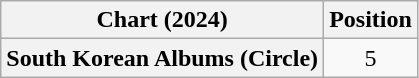<table class="wikitable plainrowheaders" style="text-align:center">
<tr>
<th scope="col">Chart (2024)</th>
<th scope="col">Position</th>
</tr>
<tr>
<th scope="row">South Korean Albums (Circle)</th>
<td>5</td>
</tr>
</table>
